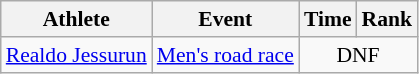<table class=wikitable style="font-size:90%">
<tr>
<th>Athlete</th>
<th>Event</th>
<th>Time</th>
<th>Rank</th>
</tr>
<tr align=center>
<td align=left><a href='#'>Realdo Jessurun</a></td>
<td align=left><a href='#'>Men's road race</a></td>
<td colspan=2>DNF</td>
</tr>
</table>
